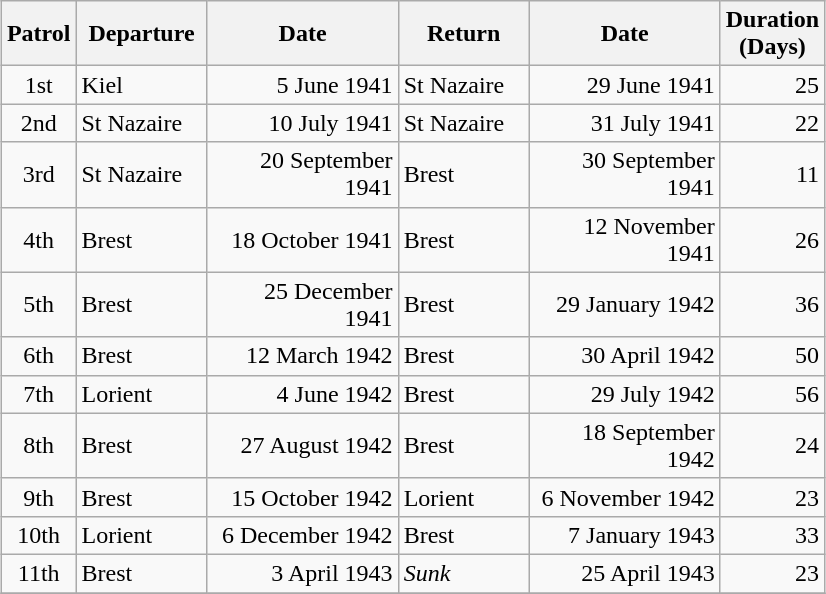<table class="wikitable sortable" style="margin: 1em auto 1em auto;" style="margin: 1em auto 1em auto;"|->
<tr>
<th width="20px">Patrol</th>
<th width="80px">Departure</th>
<th width="120px">Date</th>
<th width="80px">Return</th>
<th width="120px">Date</th>
<th width="50px">Duration (Days)</th>
</tr>
<tr>
<td align="center">1st</td>
<td align="left">Kiel</td>
<td align="right">5 June 1941</td>
<td align="left">St Nazaire</td>
<td align="right">29 June 1941</td>
<td align="right">25</td>
</tr>
<tr>
<td align="center">2nd</td>
<td align="left">St Nazaire</td>
<td align="right">10 July 1941</td>
<td align="left">St Nazaire</td>
<td align="right">31 July 1941</td>
<td align="right">22</td>
</tr>
<tr>
<td align="center">3rd</td>
<td align="left">St Nazaire</td>
<td align="right">20 September 1941</td>
<td align="left">Brest</td>
<td align="right">30 September 1941</td>
<td align="right">11</td>
</tr>
<tr>
<td align="center">4th</td>
<td align="left">Brest</td>
<td align="right">18 October 1941</td>
<td align="left">Brest</td>
<td align="right">12 November 1941</td>
<td align="right">26</td>
</tr>
<tr>
<td align="center">5th</td>
<td align="left">Brest</td>
<td align="right">25 December 1941</td>
<td align="left">Brest</td>
<td align="right">29 January 1942</td>
<td align="right">36</td>
</tr>
<tr>
<td align="center">6th</td>
<td align="left">Brest</td>
<td align="right">12 March 1942</td>
<td align="left">Brest</td>
<td align="right">30 April 1942</td>
<td align="right">50</td>
</tr>
<tr>
<td align="center">7th</td>
<td align="left">Lorient</td>
<td align="right">4 June 1942</td>
<td align="left">Brest</td>
<td align="right">29 July 1942</td>
<td align="right">56</td>
</tr>
<tr>
<td align="center">8th</td>
<td align="left">Brest</td>
<td align="right">27 August 1942</td>
<td align="left">Brest</td>
<td align="right">18 September 1942</td>
<td align="right">24</td>
</tr>
<tr>
<td align="center">9th</td>
<td align="left">Brest</td>
<td align="right">15 October 1942</td>
<td align="left">Lorient</td>
<td align="right">6 November 1942</td>
<td align="right">23</td>
</tr>
<tr>
<td align="center">10th</td>
<td align="left">Lorient</td>
<td align="right">6 December 1942</td>
<td align="left">Brest</td>
<td align="right">7 January 1943</td>
<td align="right">33</td>
</tr>
<tr>
<td align="center">11th</td>
<td align="left">Brest</td>
<td align="right">3 April 1943</td>
<td align="left"><em>Sunk</em></td>
<td align="right">25 April 1943</td>
<td align="right">23</td>
</tr>
<tr>
</tr>
</table>
